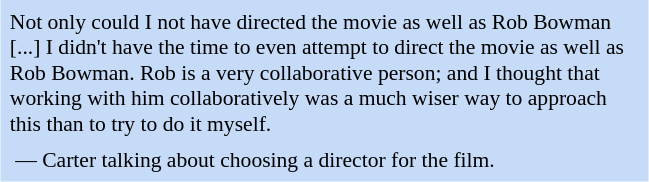<table class="toccolours" style="float: right; margin-left: 1em; margin-right: 2em; font-size: 90%; background:#c6dbf7; color:black; width:30em; max-width: 40%;" cellspacing="5">
<tr>
<td style="text-align: left">Not only could I not have directed the movie as well as Rob Bowman [...] I didn't have the time to even attempt to direct the movie as well as Rob Bowman. Rob is a very collaborative person; and I thought that working with him collaboratively was a much wiser way to approach this than to try to do it myself.</td>
</tr>
<tr>
<td style="text-align: left;"> — Carter talking about choosing a director for the film.</td>
</tr>
</table>
